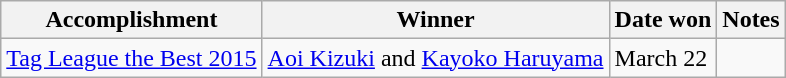<table class="wikitable">
<tr>
<th>Accomplishment</th>
<th>Winner</th>
<th>Date won</th>
<th>Notes</th>
</tr>
<tr>
<td><a href='#'>Tag League the Best 2015</a></td>
<td><a href='#'>Aoi Kizuki</a> and <a href='#'>Kayoko Haruyama</a></td>
<td>March 22</td>
<td></td>
</tr>
</table>
